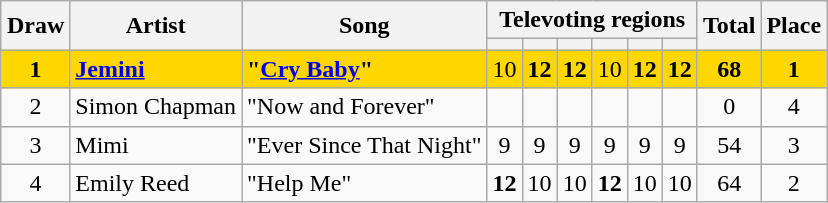<table class="sortable wikitable" style="margin: 1em auto 1em auto; text-align:center">
<tr>
<th rowspan="2">Draw</th>
<th rowspan="2">Artist</th>
<th rowspan="2">Song</th>
<th colspan="6">Televoting regions</th>
<th rowspan="2">Total</th>
<th rowspan="2">Place</th>
</tr>
<tr>
<th></th>
<th></th>
<th></th>
<th></th>
<th></th>
<th></th>
</tr>
<tr style="background:gold;">
<td><strong>1</strong></td>
<td style="text-align: left"><strong><a href='#'>Jemini</a></strong></td>
<td style="text-align: left"><strong>"<a href='#'>Cry Baby</a>"</strong></td>
<td>10</td>
<td><strong>12</strong></td>
<td><strong>12</strong></td>
<td>10</td>
<td><strong>12</strong></td>
<td><strong>12</strong></td>
<td><strong>68</strong></td>
<td><strong>1</strong></td>
</tr>
<tr>
<td>2</td>
<td style="text-align: left">Simon Chapman</td>
<td style="text-align: left">"Now and Forever"</td>
<td></td>
<td></td>
<td></td>
<td></td>
<td></td>
<td></td>
<td>0</td>
<td>4</td>
</tr>
<tr>
<td>3</td>
<td style="text-align: left">Mimi</td>
<td style="text-align: left">"Ever Since That Night"</td>
<td>9</td>
<td>9</td>
<td>9</td>
<td>9</td>
<td>9</td>
<td>9</td>
<td>54</td>
<td>3</td>
</tr>
<tr>
<td>4</td>
<td style="text-align: left">Emily Reed</td>
<td style="text-align: left">"Help Me"</td>
<td><strong>12</strong></td>
<td>10</td>
<td>10</td>
<td><strong>12</strong></td>
<td>10</td>
<td>10</td>
<td>64</td>
<td>2</td>
</tr>
</table>
